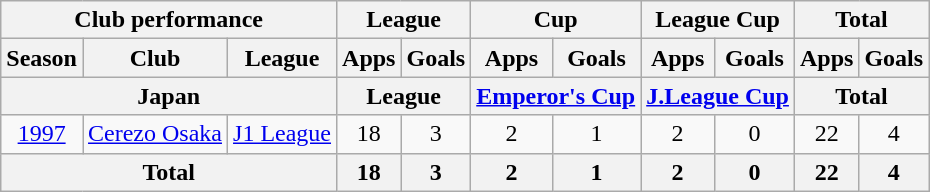<table class="wikitable" style="text-align:center;">
<tr>
<th colspan=3>Club performance</th>
<th colspan=2>League</th>
<th colspan=2>Cup</th>
<th colspan=2>League Cup</th>
<th colspan=2>Total</th>
</tr>
<tr>
<th>Season</th>
<th>Club</th>
<th>League</th>
<th>Apps</th>
<th>Goals</th>
<th>Apps</th>
<th>Goals</th>
<th>Apps</th>
<th>Goals</th>
<th>Apps</th>
<th>Goals</th>
</tr>
<tr>
<th colspan=3>Japan</th>
<th colspan=2>League</th>
<th colspan=2><a href='#'>Emperor's Cup</a></th>
<th colspan=2><a href='#'>J.League Cup</a></th>
<th colspan=2>Total</th>
</tr>
<tr>
<td><a href='#'>1997</a></td>
<td><a href='#'>Cerezo Osaka</a></td>
<td><a href='#'>J1 League</a></td>
<td>18</td>
<td>3</td>
<td>2</td>
<td>1</td>
<td>2</td>
<td>0</td>
<td>22</td>
<td>4</td>
</tr>
<tr>
<th colspan=3>Total</th>
<th>18</th>
<th>3</th>
<th>2</th>
<th>1</th>
<th>2</th>
<th>0</th>
<th>22</th>
<th>4</th>
</tr>
</table>
